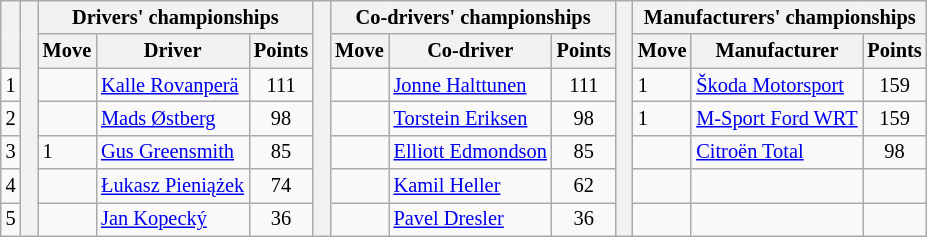<table class="wikitable" style="font-size:85%;">
<tr>
<th rowspan="2"></th>
<th rowspan="7" style="width:5px;"></th>
<th colspan="3">Drivers' championships</th>
<th rowspan="7" style="width:5px;"></th>
<th colspan="3">Co-drivers' championships</th>
<th rowspan="7" style="width:5px;"></th>
<th colspan="3">Manufacturers' championships</th>
</tr>
<tr>
<th>Move</th>
<th>Driver</th>
<th>Points</th>
<th>Move</th>
<th>Co-driver</th>
<th>Points</th>
<th>Move</th>
<th>Manufacturer</th>
<th>Points</th>
</tr>
<tr>
<td align="center">1</td>
<td></td>
<td><a href='#'>Kalle Rovanperä</a></td>
<td align="center">111</td>
<td></td>
<td><a href='#'>Jonne Halttunen</a></td>
<td align="center">111</td>
<td> 1</td>
<td nowrap><a href='#'>Škoda Motorsport</a></td>
<td align="center">159</td>
</tr>
<tr>
<td align="center">2</td>
<td></td>
<td><a href='#'>Mads Østberg</a></td>
<td align="center">98</td>
<td></td>
<td><a href='#'>Torstein Eriksen</a></td>
<td align="center">98</td>
<td> 1</td>
<td nowrap><a href='#'>M-Sport Ford WRT</a></td>
<td align="center">159</td>
</tr>
<tr>
<td align="center">3</td>
<td> 1</td>
<td><a href='#'>Gus Greensmith</a></td>
<td align="center">85</td>
<td></td>
<td nowrap><a href='#'>Elliott Edmondson</a></td>
<td align="center">85</td>
<td></td>
<td><a href='#'>Citroën Total</a></td>
<td align="center">98</td>
</tr>
<tr>
<td align="center">4</td>
<td></td>
<td nowrap><a href='#'>Łukasz Pieniążek</a></td>
<td align="center">74</td>
<td></td>
<td><a href='#'>Kamil Heller</a></td>
<td align="center">62</td>
<td></td>
<td></td>
<td></td>
</tr>
<tr>
<td align="center">5</td>
<td></td>
<td><a href='#'>Jan Kopecký</a></td>
<td align="center">36</td>
<td></td>
<td><a href='#'>Pavel Dresler</a></td>
<td align="center">36</td>
<td></td>
<td></td>
<td></td>
</tr>
</table>
